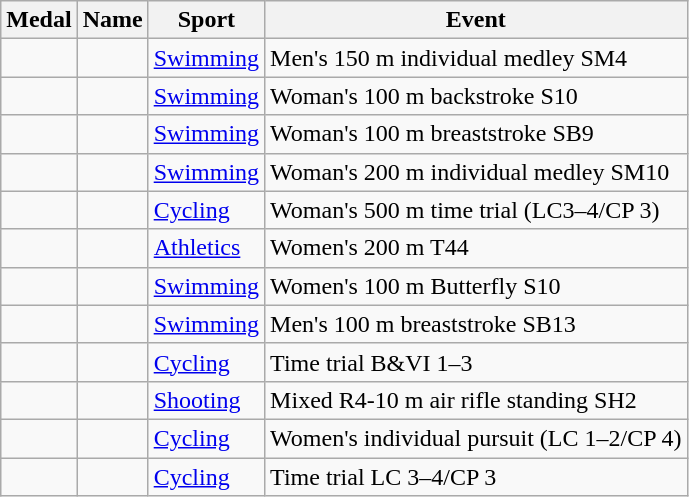<table class="wikitable sortable">
<tr>
<th>Medal</th>
<th>Name</th>
<th>Sport</th>
<th>Event</th>
</tr>
<tr>
<td></td>
<td></td>
<td><a href='#'>Swimming</a></td>
<td>Men's 150 m individual medley SM4</td>
</tr>
<tr>
<td></td>
<td></td>
<td><a href='#'>Swimming</a></td>
<td>Woman's 100 m backstroke S10</td>
</tr>
<tr>
<td></td>
<td></td>
<td><a href='#'>Swimming</a></td>
<td>Woman's 100 m breaststroke SB9</td>
</tr>
<tr>
<td></td>
<td></td>
<td><a href='#'>Swimming</a></td>
<td>Woman's 200 m individual medley SM10</td>
</tr>
<tr>
<td></td>
<td></td>
<td><a href='#'>Cycling</a></td>
<td>Woman's 500 m time trial (LC3–4/CP 3)</td>
</tr>
<tr>
<td></td>
<td></td>
<td><a href='#'>Athletics</a></td>
<td>Women's 200 m T44</td>
</tr>
<tr>
<td></td>
<td></td>
<td><a href='#'>Swimming</a></td>
<td>Women's 100 m Butterfly S10</td>
</tr>
<tr>
<td></td>
<td></td>
<td><a href='#'>Swimming</a></td>
<td>Men's 100 m breaststroke SB13</td>
</tr>
<tr>
<td></td>
<td><br></td>
<td><a href='#'>Cycling</a></td>
<td>Time trial B&VI 1–3</td>
</tr>
<tr>
<td></td>
<td></td>
<td><a href='#'>Shooting</a></td>
<td>Mixed R4-10 m air rifle standing SH2</td>
</tr>
<tr>
<td></td>
<td></td>
<td><a href='#'>Cycling</a></td>
<td>Women's individual pursuit (LC 1–2/CP 4)</td>
</tr>
<tr>
<td></td>
<td></td>
<td><a href='#'>Cycling</a></td>
<td>Time trial LC 3–4/CP 3</td>
</tr>
</table>
